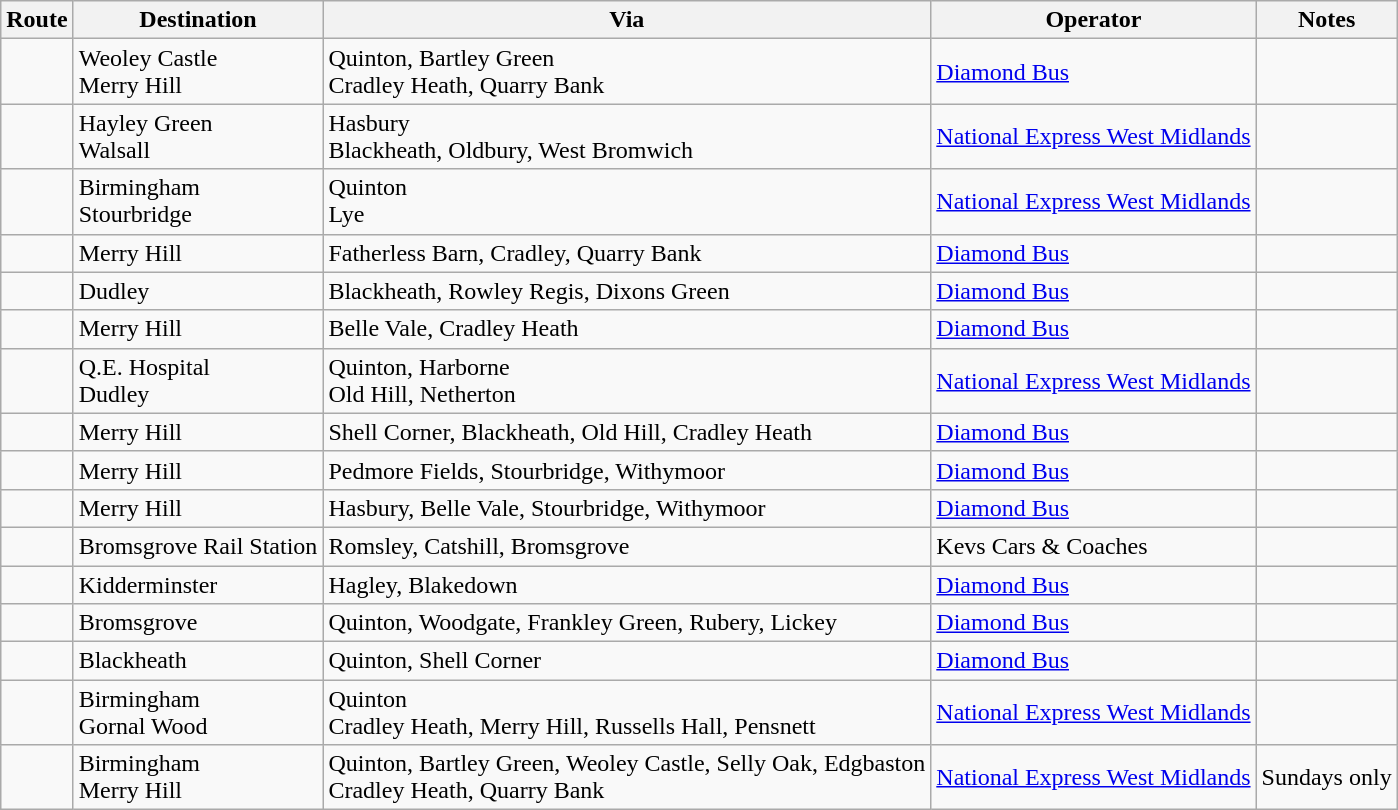<table class="wikitable sortable">
<tr>
<th>Route</th>
<th>Destination</th>
<th>Via</th>
<th>Operator</th>
<th>Notes</th>
</tr>
<tr>
<td><strong></strong></td>
<td>Weoley Castle<br>Merry Hill</td>
<td>Quinton, Bartley Green<br>Cradley Heath, Quarry Bank</td>
<td><a href='#'>Diamond Bus</a></td>
<td></td>
</tr>
<tr>
<td><strong></strong></td>
<td>Hayley Green<br>Walsall</td>
<td>Hasbury<br>Blackheath, Oldbury, West Bromwich</td>
<td><a href='#'>National Express West Midlands</a></td>
<td></td>
</tr>
<tr>
<td><strong></strong></td>
<td>Birmingham<br>Stourbridge</td>
<td>Quinton<br>Lye</td>
<td><a href='#'>National Express West Midlands</a></td>
<td></td>
</tr>
<tr>
<td><strong></strong></td>
<td>Merry Hill</td>
<td>Fatherless Barn, Cradley, Quarry Bank</td>
<td><a href='#'>Diamond Bus</a></td>
<td></td>
</tr>
<tr>
<td><strong></strong></td>
<td>Dudley</td>
<td>Blackheath, Rowley Regis, Dixons Green</td>
<td><a href='#'>Diamond Bus</a></td>
<td></td>
</tr>
<tr>
<td><strong></strong></td>
<td>Merry Hill</td>
<td>Belle Vale, Cradley Heath</td>
<td><a href='#'>Diamond Bus</a></td>
<td></td>
</tr>
<tr>
<td><strong></strong></td>
<td>Q.E. Hospital<br>Dudley</td>
<td>Quinton, Harborne<br>Old Hill, Netherton</td>
<td><a href='#'>National Express West Midlands</a></td>
<td></td>
</tr>
<tr>
<td><strong></strong></td>
<td>Merry Hill</td>
<td>Shell Corner, Blackheath, Old Hill, Cradley Heath</td>
<td><a href='#'>Diamond Bus</a></td>
<td></td>
</tr>
<tr>
<td><strong></strong></td>
<td>Merry Hill</td>
<td>Pedmore Fields, Stourbridge, Withymoor</td>
<td><a href='#'>Diamond Bus</a></td>
<td></td>
</tr>
<tr>
<td><strong></strong></td>
<td>Merry Hill</td>
<td>Hasbury, Belle Vale, Stourbridge, Withymoor</td>
<td><a href='#'>Diamond Bus</a></td>
<td></td>
</tr>
<tr>
<td><strong></strong></td>
<td>Bromsgrove Rail Station</td>
<td>Romsley, Catshill, Bromsgrove</td>
<td>Kevs Cars & Coaches</td>
<td></td>
</tr>
<tr>
<td><strong></strong></td>
<td>Kidderminster</td>
<td>Hagley, Blakedown</td>
<td><a href='#'>Diamond Bus</a></td>
<td></td>
</tr>
<tr>
<td><strong></strong></td>
<td>Bromsgrove</td>
<td>Quinton, Woodgate, Frankley Green, Rubery, Lickey</td>
<td><a href='#'>Diamond Bus</a></td>
<td></td>
</tr>
<tr>
<td><strong></strong></td>
<td>Blackheath</td>
<td>Quinton, Shell Corner</td>
<td><a href='#'>Diamond Bus</a></td>
<td></td>
</tr>
<tr>
<td><strong></strong></td>
<td>Birmingham<br>Gornal Wood</td>
<td>Quinton<br>Cradley Heath, Merry Hill, Russells Hall, Pensnett</td>
<td><a href='#'>National Express West Midlands</a></td>
<td></td>
</tr>
<tr>
<td><strong></strong></td>
<td>Birmingham<br>Merry Hill</td>
<td>Quinton, Bartley Green, Weoley Castle, Selly Oak, Edgbaston<br>Cradley Heath, Quarry Bank</td>
<td><a href='#'>National Express West Midlands</a></td>
<td>Sundays only</td>
</tr>
</table>
